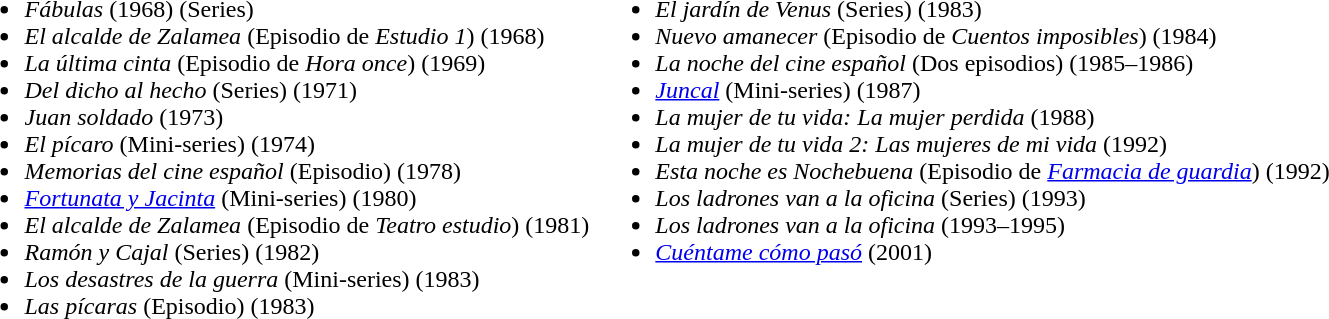<table>
<tr style="vertical-align: top;">
<td><br><ul><li><em>Fábulas</em> (1968) (Series)</li><li><em>El alcalde de Zalamea</em> (Episodio de <em>Estudio 1</em>) (1968)</li><li><em>La última cinta</em> (Episodio de <em>Hora once</em>) (1969)</li><li><em>Del dicho al hecho</em> (Series) (1971)</li><li><em>Juan soldado</em> (1973)</li><li><em>El pícaro</em> (Mini-series) (1974)</li><li><em>Memorias del cine español</em> (Episodio) (1978)</li><li><em><a href='#'>Fortunata y Jacinta</a></em> (Mini-series) (1980)</li><li><em>El alcalde de Zalamea</em> (Episodio de <em>Teatro estudio</em>) (1981)</li><li><em>Ramón y Cajal</em> (Series) (1982)</li><li><em>Los desastres de la guerra</em> (Mini-series) (1983)</li><li><em>Las pícaras</em> (Episodio) (1983)</li></ul></td>
<td><br><ul><li><em>El jardín de Venus</em> (Series) (1983)</li><li><em>Nuevo amanecer</em> (Episodio de <em>Cuentos imposibles</em>) (1984)</li><li><em>La noche del cine español</em> (Dos episodios) (1985–1986)</li><li><em><a href='#'>Juncal</a></em> (Mini-series) (1987)</li><li><em>La mujer de tu vida: La mujer perdida</em> (1988)</li><li><em>La mujer de tu vida 2: Las mujeres de mi vida</em> (1992)</li><li><em>Esta noche es Nochebuena</em> (Episodio de <em><a href='#'>Farmacia de guardia</a></em>) (1992)</li><li><em>Los ladrones van a la oficina</em> (Series) (1993)</li><li><em>Los ladrones van a la oficina</em> (1993–1995)</li><li><em><a href='#'>Cuéntame cómo pasó</a></em> (2001)</li></ul></td>
</tr>
</table>
